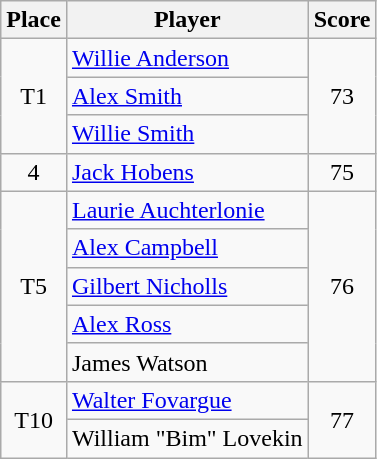<table class=wikitable>
<tr>
<th>Place</th>
<th>Player</th>
<th>Score</th>
</tr>
<tr>
<td rowspan=3 align=center>T1</td>
<td> <a href='#'>Willie Anderson</a></td>
<td rowspan=3 align=center>73</td>
</tr>
<tr>
<td> <a href='#'>Alex Smith</a></td>
</tr>
<tr>
<td> <a href='#'>Willie Smith</a></td>
</tr>
<tr>
<td align=center>4</td>
<td> <a href='#'>Jack Hobens</a></td>
<td align=center>75</td>
</tr>
<tr>
<td rowspan=5 align=center>T5</td>
<td> <a href='#'>Laurie Auchterlonie</a></td>
<td align=center rowspan=5>76</td>
</tr>
<tr>
<td> <a href='#'>Alex Campbell</a></td>
</tr>
<tr>
<td> <a href='#'>Gilbert Nicholls</a></td>
</tr>
<tr>
<td> <a href='#'>Alex Ross</a></td>
</tr>
<tr>
<td>James Watson</td>
</tr>
<tr>
<td rowspan=2 align=center>T10</td>
<td> <a href='#'>Walter Fovargue</a></td>
<td rowspan=2 align=center>77</td>
</tr>
<tr>
<td> William "Bim" Lovekin</td>
</tr>
</table>
